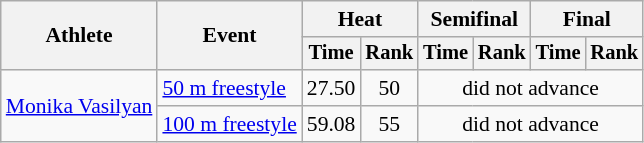<table class=wikitable style="font-size:90%">
<tr>
<th rowspan="2">Athlete</th>
<th rowspan="2">Event</th>
<th colspan="2">Heat</th>
<th colspan="2">Semifinal</th>
<th colspan="2">Final</th>
</tr>
<tr style="font-size:95%">
<th>Time</th>
<th>Rank</th>
<th>Time</th>
<th>Rank</th>
<th>Time</th>
<th>Rank</th>
</tr>
<tr align=center>
<td align=left rowspan=2><a href='#'>Monika Vasilyan</a></td>
<td align=left><a href='#'>50 m freestyle</a></td>
<td>27.50</td>
<td>50</td>
<td colspan=4>did not advance</td>
</tr>
<tr align=center>
<td align=left><a href='#'>100 m freestyle</a></td>
<td>59.08</td>
<td>55</td>
<td colspan=4>did not advance</td>
</tr>
</table>
